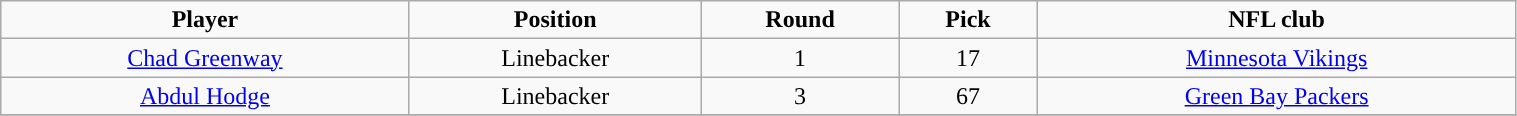<table class="wikitable" width="80%">
<tr align="center">
<td><strong>Player</strong></td>
<td><strong>Position</strong></td>
<td><strong>Round</strong></td>
<td><strong>Pick</strong></td>
<td><strong>NFL club</strong></td>
</tr>
<tr align="center" bgcolor="">
<td><a href='#'>Chad Greenway</a></td>
<td>Linebacker</td>
<td>1</td>
<td>17</td>
<td><a href='#'>Minnesota Vikings</a></td>
</tr>
<tr align="center" bgcolor="">
<td><a href='#'>Abdul Hodge</a></td>
<td>Linebacker</td>
<td>3</td>
<td>67</td>
<td><a href='#'>Green Bay Packers</a></td>
</tr>
<tr align="center" bgcolor="">
</tr>
</table>
